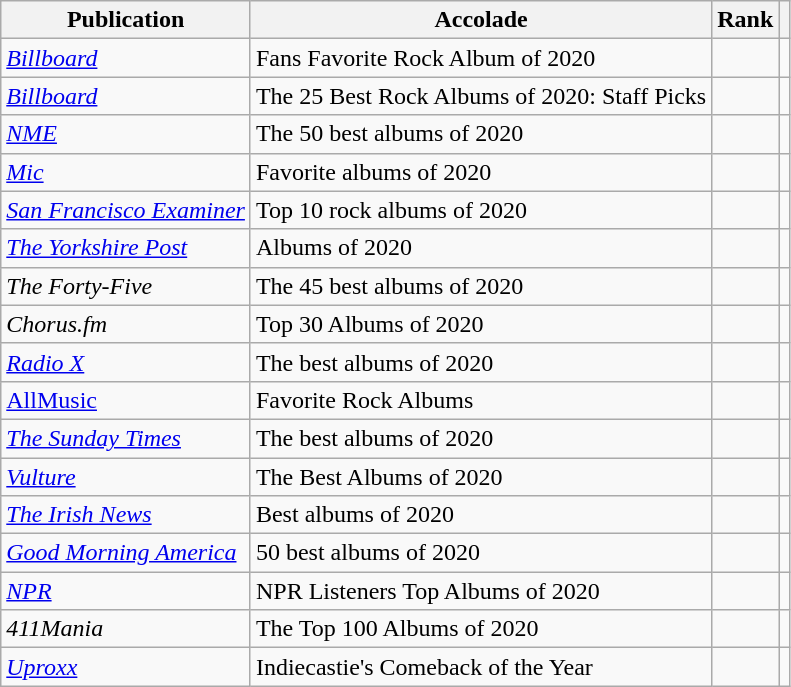<table class="wikitable sortable">
<tr>
<th>Publication</th>
<th>Accolade</th>
<th>Rank</th>
<th class="unsortable"></th>
</tr>
<tr>
<td><em><a href='#'>Billboard</a></em></td>
<td>Fans Favorite Rock Album of 2020</td>
<td></td>
<td></td>
</tr>
<tr>
<td><em><a href='#'>Billboard</a></em></td>
<td>The 25 Best Rock Albums of 2020: Staff Picks</td>
<td></td>
<td></td>
</tr>
<tr>
<td><em><a href='#'>NME</a></em></td>
<td>The 50 best albums of 2020</td>
<td></td>
<td></td>
</tr>
<tr>
<td><em><a href='#'>Mic</a></em></td>
<td>Favorite albums of 2020</td>
<td></td>
<td></td>
</tr>
<tr>
<td><em><a href='#'>San Francisco Examiner</a></em></td>
<td>Top 10 rock albums of 2020</td>
<td></td>
<td></td>
</tr>
<tr>
<td><em><a href='#'>The Yorkshire Post</a></em></td>
<td>Albums of 2020</td>
<td></td>
<td></td>
</tr>
<tr>
<td><em>The Forty-Five</em></td>
<td>The 45 best albums of 2020</td>
<td></td>
<td></td>
</tr>
<tr>
<td><em>Chorus.fm</em></td>
<td>Top 30 Albums of 2020</td>
<td></td>
<td></td>
</tr>
<tr>
<td><em><a href='#'>Radio X</a></em></td>
<td>The best albums of 2020</td>
<td></td>
<td></td>
</tr>
<tr>
<td><a href='#'>AllMusic</a></td>
<td>Favorite Rock Albums</td>
<td></td>
<td></td>
</tr>
<tr>
<td><em><a href='#'>The Sunday Times</a></em></td>
<td>The best albums of 2020</td>
<td></td>
<td></td>
</tr>
<tr>
<td><em><a href='#'>Vulture</a></em></td>
<td>The Best Albums of 2020</td>
<td></td>
<td></td>
</tr>
<tr>
<td><em><a href='#'>The Irish News</a></em></td>
<td>Best albums of 2020</td>
<td></td>
<td></td>
</tr>
<tr>
<td><em><a href='#'>Good Morning America</a></em></td>
<td>50 best albums of 2020</td>
<td></td>
<td></td>
</tr>
<tr>
<td><em><a href='#'>NPR</a></em></td>
<td>NPR Listeners Top Albums of 2020</td>
<td></td>
<td></td>
</tr>
<tr>
<td><em>411Mania</em></td>
<td>The Top 100 Albums of 2020</td>
<td></td>
<td></td>
</tr>
<tr>
<td><em><a href='#'>Uproxx</a></em></td>
<td>Indiecastie's Comeback of the Year</td>
<td></td>
<td></td>
</tr>
</table>
